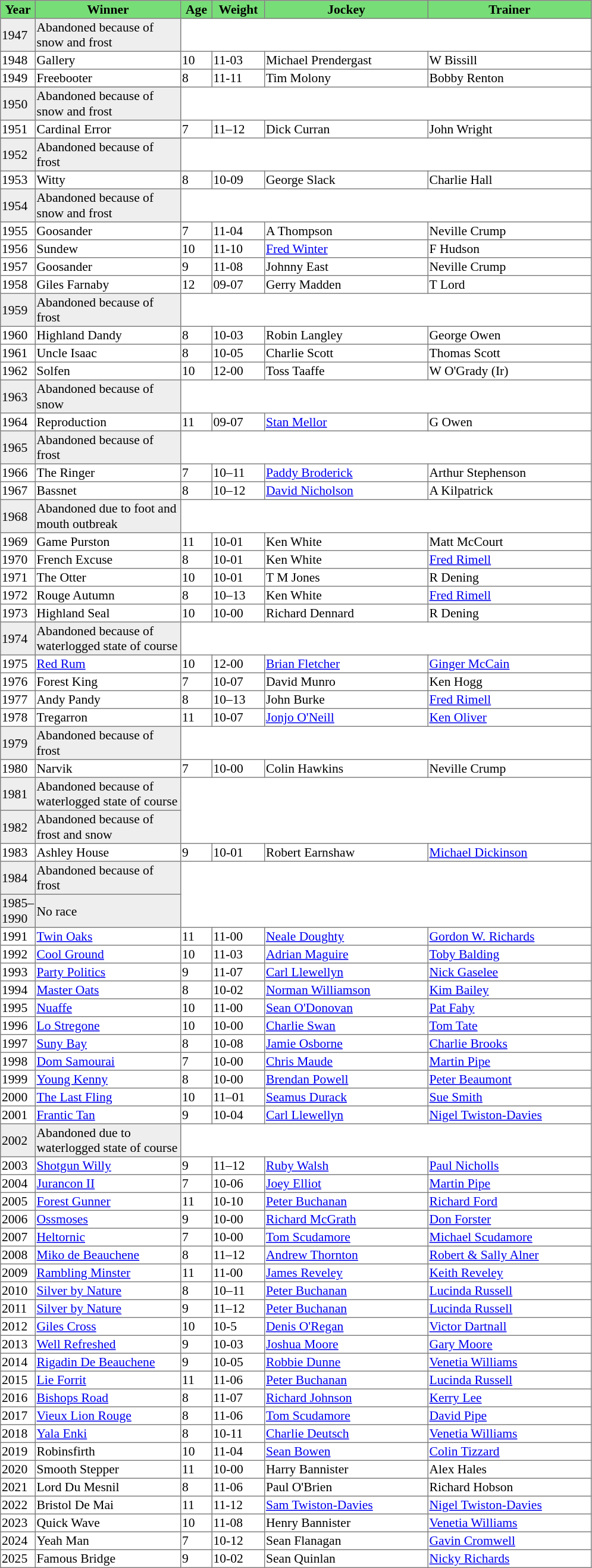<table class = "sortable" | border="1" style="border-collapse: collapse; font-size:90%">
<tr bgcolor="#77dd77" align="center">
<th width="36px"><strong>Year</strong><br></th>
<th width="160px"><strong>Winner</strong><br></th>
<th width="32px"><strong>Age</strong><br></th>
<th width="56px"><strong>Weight</strong><br></th>
<th width="180px"><strong>Jockey</strong><br></th>
<th width="180px"><strong>Trainer</strong><br></th>
</tr>
<tr bgcolor="#eeeeee">
<td>1947<td>Abandoned because of snow and frost</td></td>
</tr>
<tr>
<td>1948</td>
<td>Gallery</td>
<td>10</td>
<td>11-03</td>
<td>Michael Prendergast</td>
<td>W Bissill</td>
</tr>
<tr>
<td>1949</td>
<td>Freebooter</td>
<td>8</td>
<td>11-11</td>
<td>Tim Molony</td>
<td>Bobby Renton</td>
</tr>
<tr>
</tr>
<tr bgcolor="#eeeeee">
<td>1950<td>Abandoned because of snow and frost</td></td>
</tr>
<tr>
<td>1951</td>
<td>Cardinal Error</td>
<td>7</td>
<td>11–12</td>
<td>Dick Curran</td>
<td>John Wright</td>
</tr>
<tr>
</tr>
<tr bgcolor="#eeeeee">
<td>1952<td>Abandoned because of frost</td></td>
</tr>
<tr>
<td>1953</td>
<td>Witty</td>
<td>8</td>
<td>10-09</td>
<td>George Slack</td>
<td>Charlie Hall</td>
</tr>
<tr bgcolor="#eeeeee">
<td>1954<td>Abandoned because of snow and frost</td></td>
</tr>
<tr>
<td>1955</td>
<td>Goosander</td>
<td>7</td>
<td>11-04</td>
<td>A Thompson</td>
<td>Neville Crump</td>
</tr>
<tr>
<td>1956</td>
<td>Sundew</td>
<td>10</td>
<td>11-10</td>
<td><a href='#'>Fred Winter</a></td>
<td>F Hudson</td>
</tr>
<tr>
<td>1957</td>
<td>Goosander</td>
<td>9</td>
<td>11-08</td>
<td>Johnny East</td>
<td>Neville Crump</td>
</tr>
<tr>
<td>1958</td>
<td>Giles Farnaby</td>
<td>12</td>
<td>09-07</td>
<td>Gerry Madden</td>
<td>T Lord</td>
</tr>
<tr bgcolor="#eeeeee">
<td>1959<td>Abandoned because of frost</td></td>
</tr>
<tr>
<td>1960</td>
<td>Highland Dandy</td>
<td>8</td>
<td>10-03</td>
<td>Robin Langley</td>
<td>George Owen</td>
</tr>
<tr>
<td>1961</td>
<td>Uncle Isaac</td>
<td>8</td>
<td>10-05</td>
<td>Charlie Scott</td>
<td>Thomas Scott</td>
</tr>
<tr>
<td>1962</td>
<td>Solfen</td>
<td>10</td>
<td>12-00</td>
<td>Toss Taaffe</td>
<td>W O'Grady (Ir)</td>
</tr>
<tr bgcolor="#eeeeee">
<td>1963<td>Abandoned because of snow</td></td>
</tr>
<tr>
<td>1964</td>
<td>Reproduction</td>
<td>11</td>
<td>09-07</td>
<td><a href='#'>Stan Mellor</a></td>
<td>G Owen</td>
</tr>
<tr bgcolor="#eeeeee">
<td>1965<td>Abandoned because of frost</td></td>
</tr>
<tr>
<td>1966</td>
<td>The Ringer</td>
<td>7</td>
<td>10–11</td>
<td><a href='#'>Paddy Broderick</a></td>
<td>Arthur Stephenson</td>
</tr>
<tr>
<td>1967</td>
<td>Bassnet</td>
<td>8</td>
<td>10–12</td>
<td><a href='#'>David Nicholson</a></td>
<td>A Kilpatrick</td>
</tr>
<tr bgcolor="#eeeeee">
<td>1968<td>Abandoned due to foot and mouth outbreak</td></td>
</tr>
<tr>
<td>1969</td>
<td>Game Purston</td>
<td>11</td>
<td>10-01</td>
<td>Ken White</td>
<td>Matt McCourt</td>
</tr>
<tr>
<td>1970</td>
<td>French Excuse</td>
<td>8</td>
<td>10-01</td>
<td>Ken White</td>
<td><a href='#'>Fred Rimell</a></td>
</tr>
<tr>
<td>1971</td>
<td>The Otter</td>
<td>10</td>
<td>10-01</td>
<td>T M Jones</td>
<td>R Dening</td>
</tr>
<tr>
<td>1972</td>
<td>Rouge Autumn</td>
<td>8</td>
<td>10–13</td>
<td>Ken White</td>
<td><a href='#'>Fred Rimell</a></td>
</tr>
<tr>
<td>1973</td>
<td>Highland Seal</td>
<td>10</td>
<td>10-00</td>
<td>Richard Dennard</td>
<td>R Dening</td>
</tr>
<tr bgcolor="#eeeeee">
<td>1974<td>Abandoned because of waterlogged state of course</td></td>
</tr>
<tr>
<td>1975</td>
<td><a href='#'>Red Rum</a></td>
<td>10</td>
<td>12-00</td>
<td><a href='#'>Brian Fletcher</a></td>
<td><a href='#'>Ginger McCain</a></td>
</tr>
<tr>
<td>1976</td>
<td>Forest King</td>
<td>7</td>
<td>10-07</td>
<td>David Munro</td>
<td>Ken Hogg</td>
</tr>
<tr>
<td>1977</td>
<td>Andy Pandy</td>
<td>8</td>
<td>10–13</td>
<td>John Burke</td>
<td><a href='#'>Fred Rimell</a></td>
</tr>
<tr>
<td>1978</td>
<td>Tregarron</td>
<td>11</td>
<td>10-07</td>
<td><a href='#'>Jonjo O'Neill</a></td>
<td><a href='#'>Ken Oliver</a></td>
</tr>
<tr bgcolor="#eeeeee">
<td>1979<td>Abandoned because of frost</td></td>
</tr>
<tr>
<td>1980</td>
<td>Narvik</td>
<td>7</td>
<td>10-00</td>
<td>Colin Hawkins</td>
<td>Neville Crump</td>
</tr>
<tr bgcolor="#eeeeee">
<td>1981<td>Abandoned because of waterlogged state of course</td></td>
</tr>
<tr bgcolor="#eeeeee">
<td>1982<td>Abandoned because of frost and snow</td></td>
</tr>
<tr>
<td>1983</td>
<td>Ashley House</td>
<td>9</td>
<td>10-01</td>
<td>Robert Earnshaw</td>
<td><a href='#'>Michael Dickinson</a></td>
</tr>
<tr bgcolor="#eeeeee">
<td>1984<td>Abandoned because of frost</td></td>
</tr>
<tr bgcolor="#eeeeee">
<td>1985–<br>1990<td>No race</td>
</tr>
<tr>
<td>1991</td>
<td><a href='#'>Twin Oaks</a></td>
<td>11</td>
<td>11-00</td>
<td><a href='#'>Neale Doughty</a></td>
<td><a href='#'>Gordon W. Richards</a></td>
</tr>
<tr>
<td>1992</td>
<td><a href='#'>Cool Ground</a></td>
<td>10</td>
<td>11-03</td>
<td><a href='#'>Adrian Maguire</a></td>
<td><a href='#'>Toby Balding</a></td>
</tr>
<tr>
<td>1993</td>
<td><a href='#'>Party Politics</a></td>
<td>9</td>
<td>11-07</td>
<td><a href='#'>Carl Llewellyn</a></td>
<td><a href='#'>Nick Gaselee</a></td>
</tr>
<tr>
<td>1994</td>
<td><a href='#'>Master Oats</a> </td>
<td>8</td>
<td>10-02</td>
<td><a href='#'>Norman Williamson</a></td>
<td><a href='#'>Kim Bailey</a></td>
</tr>
<tr>
<td>1995</td>
<td><a href='#'>Nuaffe</a></td>
<td>10</td>
<td>11-00</td>
<td><a href='#'>Sean O'Donovan</a></td>
<td><a href='#'>Pat Fahy</a></td>
</tr>
<tr>
<td>1996</td>
<td><a href='#'>Lo Stregone</a></td>
<td>10</td>
<td>10-00</td>
<td><a href='#'>Charlie Swan</a></td>
<td><a href='#'>Tom Tate</a></td>
</tr>
<tr>
<td>1997</td>
<td><a href='#'>Suny Bay</a></td>
<td>8</td>
<td>10-08</td>
<td><a href='#'>Jamie Osborne</a></td>
<td><a href='#'>Charlie Brooks</a></td>
</tr>
<tr>
<td>1998</td>
<td><a href='#'>Dom Samourai</a></td>
<td>7</td>
<td>10-00</td>
<td><a href='#'>Chris Maude</a></td>
<td><a href='#'>Martin Pipe</a></td>
</tr>
<tr>
<td>1999</td>
<td><a href='#'>Young Kenny</a></td>
<td>8</td>
<td>10-00</td>
<td><a href='#'>Brendan Powell</a></td>
<td><a href='#'>Peter Beaumont</a></td>
</tr>
<tr>
<td>2000</td>
<td><a href='#'>The Last Fling</a></td>
<td>10</td>
<td>11–01</td>
<td><a href='#'>Seamus Durack</a></td>
<td><a href='#'>Sue Smith</a></td>
</tr>
<tr>
<td>2001</td>
<td><a href='#'>Frantic Tan</a></td>
<td>9</td>
<td>10-04</td>
<td><a href='#'>Carl Llewellyn</a></td>
<td><a href='#'>Nigel Twiston-Davies</a></td>
</tr>
<tr bgcolor="#eeeeee">
<td>2002<td>Abandoned due to waterlogged state of course</td></td>
</tr>
<tr>
<td>2003</td>
<td><a href='#'>Shotgun Willy</a></td>
<td>9</td>
<td>11–12</td>
<td><a href='#'>Ruby Walsh</a></td>
<td><a href='#'>Paul Nicholls</a></td>
</tr>
<tr>
<td>2004</td>
<td><a href='#'>Jurancon II</a></td>
<td>7</td>
<td>10-06</td>
<td><a href='#'>Joey Elliot</a></td>
<td><a href='#'>Martin Pipe</a></td>
</tr>
<tr>
<td>2005</td>
<td><a href='#'>Forest Gunner</a></td>
<td>11</td>
<td>10-10</td>
<td><a href='#'>Peter Buchanan</a></td>
<td><a href='#'>Richard Ford</a></td>
</tr>
<tr>
<td>2006</td>
<td><a href='#'>Ossmoses</a></td>
<td>9</td>
<td>10-00</td>
<td><a href='#'>Richard McGrath</a></td>
<td><a href='#'>Don Forster</a></td>
</tr>
<tr>
<td>2007</td>
<td><a href='#'>Heltornic</a></td>
<td>7</td>
<td>10-00</td>
<td><a href='#'>Tom Scudamore</a></td>
<td><a href='#'>Michael Scudamore</a></td>
</tr>
<tr>
<td>2008</td>
<td><a href='#'>Miko de Beauchene</a></td>
<td>8</td>
<td>11–12</td>
<td><a href='#'>Andrew Thornton</a></td>
<td><a href='#'>Robert & Sally Alner</a></td>
</tr>
<tr>
<td>2009</td>
<td><a href='#'>Rambling Minster</a></td>
<td>11</td>
<td>11-00</td>
<td><a href='#'>James Reveley</a></td>
<td><a href='#'>Keith Reveley</a></td>
</tr>
<tr>
<td>2010</td>
<td><a href='#'>Silver by Nature</a></td>
<td>8</td>
<td>10–11</td>
<td><a href='#'>Peter Buchanan</a></td>
<td><a href='#'>Lucinda Russell</a></td>
</tr>
<tr>
<td>2011</td>
<td><a href='#'>Silver by Nature</a></td>
<td>9</td>
<td>11–12</td>
<td><a href='#'>Peter Buchanan</a></td>
<td><a href='#'>Lucinda Russell</a></td>
</tr>
<tr>
<td>2012</td>
<td><a href='#'>Giles Cross</a></td>
<td>10</td>
<td>10-5</td>
<td><a href='#'>Denis O'Regan</a></td>
<td><a href='#'>Victor Dartnall</a></td>
</tr>
<tr>
<td>2013</td>
<td><a href='#'>Well Refreshed</a></td>
<td>9</td>
<td>10-03</td>
<td><a href='#'>Joshua Moore</a></td>
<td><a href='#'>Gary Moore</a></td>
</tr>
<tr>
<td>2014</td>
<td><a href='#'>Rigadin De Beauchene</a></td>
<td>9</td>
<td>10-05</td>
<td><a href='#'>Robbie Dunne</a></td>
<td><a href='#'>Venetia Williams</a></td>
</tr>
<tr>
<td>2015</td>
<td><a href='#'>Lie Forrit</a></td>
<td>11</td>
<td>11-06</td>
<td><a href='#'>Peter Buchanan</a></td>
<td><a href='#'>Lucinda Russell</a></td>
</tr>
<tr>
<td>2016</td>
<td><a href='#'>Bishops Road</a></td>
<td>8</td>
<td>11-07</td>
<td><a href='#'>Richard Johnson</a></td>
<td><a href='#'>Kerry Lee</a></td>
</tr>
<tr>
<td>2017</td>
<td><a href='#'>Vieux Lion Rouge</a></td>
<td>8</td>
<td>11-06</td>
<td><a href='#'>Tom Scudamore</a></td>
<td><a href='#'>David Pipe</a></td>
</tr>
<tr>
<td>2018</td>
<td><a href='#'>Yala Enki</a></td>
<td>8</td>
<td>10-11</td>
<td><a href='#'>Charlie Deutsch</a></td>
<td><a href='#'>Venetia Williams</a></td>
</tr>
<tr>
<td>2019</td>
<td>Robinsfirth</td>
<td>10</td>
<td>11-04</td>
<td><a href='#'>Sean Bowen</a></td>
<td><a href='#'>Colin Tizzard</a></td>
</tr>
<tr>
<td>2020</td>
<td>Smooth Stepper</td>
<td>11</td>
<td>10-00</td>
<td>Harry Bannister</td>
<td>Alex Hales</td>
</tr>
<tr>
<td>2021</td>
<td>Lord Du Mesnil</td>
<td>8</td>
<td>11-06</td>
<td>Paul O'Brien</td>
<td>Richard Hobson</td>
</tr>
<tr>
<td>2022</td>
<td>Bristol De Mai</td>
<td>11</td>
<td>11-12</td>
<td><a href='#'>Sam Twiston-Davies</a></td>
<td><a href='#'>Nigel Twiston-Davies</a></td>
</tr>
<tr>
<td>2023</td>
<td>Quick Wave</td>
<td>10</td>
<td>11-08</td>
<td>Henry Bannister</td>
<td><a href='#'>Venetia Williams</a></td>
</tr>
<tr>
<td>2024</td>
<td>Yeah Man</td>
<td>7</td>
<td>10-12</td>
<td>Sean Flanagan</td>
<td><a href='#'>Gavin Cromwell</a></td>
</tr>
<tr>
<td>2025</td>
<td>Famous Bridge</td>
<td>9</td>
<td>10-02</td>
<td>Sean Quinlan</td>
<td><a href='#'>Nicky Richards</a></td>
</tr>
</table>
